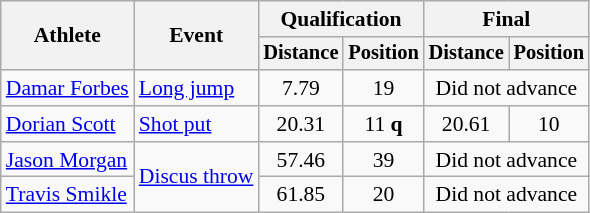<table class=wikitable style="font-size:90%">
<tr>
<th rowspan="2">Athlete</th>
<th rowspan="2">Event</th>
<th colspan="2">Qualification</th>
<th colspan="2">Final</th>
</tr>
<tr style="font-size:95%">
<th>Distance</th>
<th>Position</th>
<th>Distance</th>
<th>Position</th>
</tr>
<tr align=center>
<td align=left><a href='#'>Damar Forbes</a></td>
<td align=left><a href='#'>Long jump</a></td>
<td>7.79</td>
<td>19</td>
<td colspan=2>Did not advance</td>
</tr>
<tr align=center>
<td align=left><a href='#'>Dorian Scott</a><br></td>
<td align=left><a href='#'>Shot put</a></td>
<td>20.31</td>
<td>11 <strong>q</strong></td>
<td>20.61</td>
<td>10</td>
</tr>
<tr align=center>
<td align=left><a href='#'>Jason Morgan</a></td>
<td align=left rowspan=2><a href='#'>Discus throw</a></td>
<td>57.46</td>
<td>39</td>
<td colspan=2>Did not advance</td>
</tr>
<tr align=center>
<td align=left><a href='#'>Travis Smikle</a></td>
<td>61.85</td>
<td>20</td>
<td colspan=2>Did not advance</td>
</tr>
</table>
